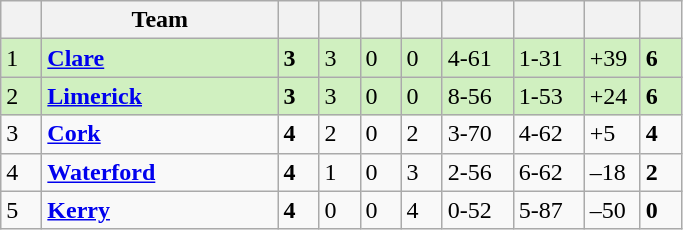<table class="wikitable" style="text-align: centre;">
<tr>
<th width=20></th>
<th width=150>Team</th>
<th width=20></th>
<th width=20></th>
<th width=20></th>
<th width=20></th>
<th width=40></th>
<th width=40></th>
<th width=30></th>
<th width=20></th>
</tr>
<tr style="background:#D0F0C0;">
<td>1</td>
<td align=left><strong> <a href='#'>Clare</a> </strong></td>
<td><strong>3</strong></td>
<td>3</td>
<td>0</td>
<td>0</td>
<td>4-61</td>
<td>1-31</td>
<td>+39</td>
<td><strong>6</strong></td>
</tr>
<tr style="background:#D0F0C0;">
<td>2</td>
<td align=left><strong> <a href='#'>Limerick</a> </strong></td>
<td><strong>3</strong></td>
<td>3</td>
<td>0</td>
<td>0</td>
<td>8-56</td>
<td>1-53</td>
<td>+24</td>
<td><strong>6</strong></td>
</tr>
<tr>
<td>3</td>
<td align=left><strong> <a href='#'>Cork</a> </strong></td>
<td><strong>4</strong></td>
<td>2</td>
<td>0</td>
<td>2</td>
<td>3-70</td>
<td>4-62</td>
<td>+5</td>
<td><strong>4</strong></td>
</tr>
<tr>
<td>4</td>
<td align=left><strong> <a href='#'>Waterford</a> </strong></td>
<td><strong>4</strong></td>
<td>1</td>
<td>0</td>
<td>3</td>
<td>2-56</td>
<td>6-62</td>
<td>–18</td>
<td><strong>2</strong></td>
</tr>
<tr>
<td>5</td>
<td align=left><strong> <a href='#'>Kerry</a> </strong></td>
<td><strong>4</strong></td>
<td>0</td>
<td>0</td>
<td>4</td>
<td>0-52</td>
<td>5-87</td>
<td>–50</td>
<td><strong>0</strong></td>
</tr>
</table>
